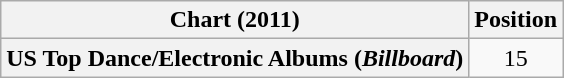<table class="wikitable plainrowheaders sortable">
<tr>
<th>Chart (2011)</th>
<th>Position</th>
</tr>
<tr>
<th scope="row">US Top Dance/Electronic Albums (<em>Billboard</em>)</th>
<td align="center">15</td>
</tr>
</table>
